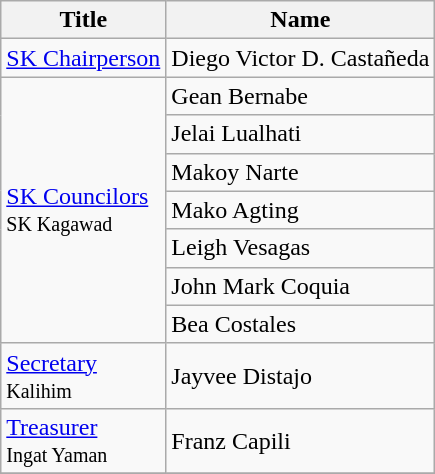<table class="wikitable">
<tr>
<th>Title</th>
<th>Name</th>
</tr>
<tr>
<td><a href='#'>SK Chairperson</a></td>
<td>Diego Victor D. Castañeda</td>
</tr>
<tr>
<td rowspan=7><a href='#'>SK Councilors</a><br><small>SK Kagawad</small></td>
<td>Gean Bernabe</td>
</tr>
<tr>
<td>Jelai Lualhati</td>
</tr>
<tr>
<td>Makoy Narte</td>
</tr>
<tr>
<td>Mako Agting</td>
</tr>
<tr>
<td>Leigh Vesagas</td>
</tr>
<tr>
<td>John Mark Coquia</td>
</tr>
<tr>
<td>Bea Costales</td>
</tr>
<tr>
<td><a href='#'>Secretary</a><br><small>Kalihim</small></td>
<td>Jayvee Distajo</td>
</tr>
<tr>
<td><a href='#'>Treasurer</a><br><small>Ingat Yaman</small></td>
<td>Franz Capili</td>
</tr>
<tr>
</tr>
</table>
